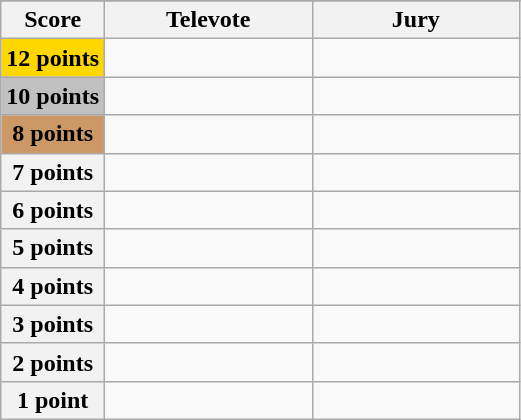<table class="wikitable">
<tr>
</tr>
<tr>
<th scope="col" width="20%">Score</th>
<th scope="col" width="40%">Televote</th>
<th scope="col" width="40%">Jury</th>
</tr>
<tr>
<th scope="row" style="background:gold">12 points</th>
<td></td>
<td></td>
</tr>
<tr>
<th scope="row" style="background:silver">10 points</th>
<td></td>
<td></td>
</tr>
<tr>
<th scope="row" style="background:#CC9966">8 points</th>
<td></td>
<td></td>
</tr>
<tr>
<th scope="row">7 points</th>
<td></td>
<td></td>
</tr>
<tr>
<th scope="row">6 points</th>
<td></td>
<td></td>
</tr>
<tr>
<th scope="row">5 points</th>
<td></td>
<td></td>
</tr>
<tr>
<th scope="row">4 points</th>
<td></td>
<td></td>
</tr>
<tr>
<th scope="row">3 points</th>
<td></td>
<td></td>
</tr>
<tr>
<th scope="row">2 points</th>
<td></td>
<td></td>
</tr>
<tr>
<th scope="row">1 point</th>
<td></td>
<td></td>
</tr>
</table>
